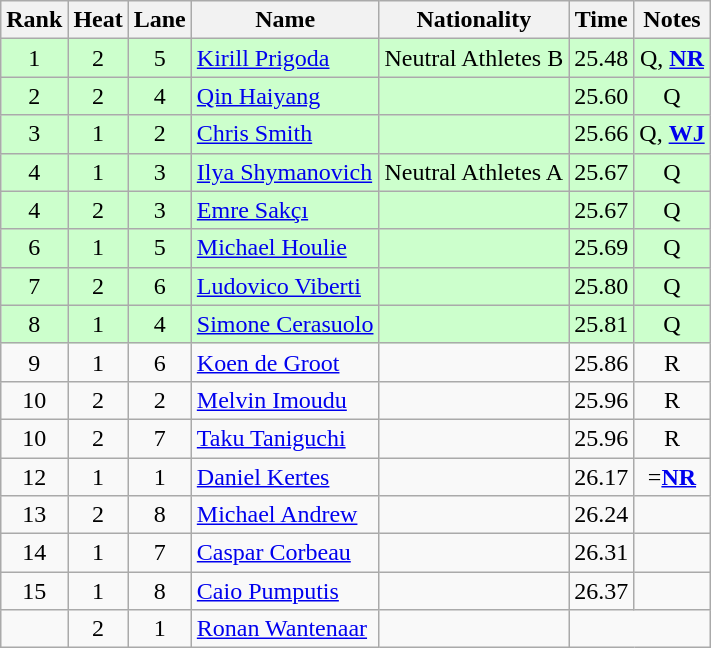<table class="wikitable sortable" style="text-align:center">
<tr>
<th>Rank</th>
<th>Heat</th>
<th>Lane</th>
<th>Name</th>
<th>Nationality</th>
<th><strong>Time</strong></th>
<th>Notes</th>
</tr>
<tr bgcolor=ccffcc>
<td>1</td>
<td>2</td>
<td>5</td>
<td align=left><a href='#'>Kirill Prigoda</a></td>
<td align=left> Neutral Athletes B</td>
<td>25.48</td>
<td>Q, <strong><a href='#'>NR</a></strong></td>
</tr>
<tr bgcolor=ccffcc>
<td>2</td>
<td>2</td>
<td>4</td>
<td align=left><a href='#'>Qin Haiyang</a></td>
<td align=left></td>
<td>25.60</td>
<td>Q</td>
</tr>
<tr bgcolor=ccffcc>
<td>3</td>
<td>1</td>
<td>2</td>
<td align=left><a href='#'>Chris Smith</a></td>
<td align=left></td>
<td>25.66</td>
<td>Q, <a href='#'> <strong>WJ</strong></a></td>
</tr>
<tr bgcolor=ccffcc>
<td>4</td>
<td>1</td>
<td>3</td>
<td align=left><a href='#'>Ilya Shymanovich</a></td>
<td align=left> Neutral Athletes A</td>
<td>25.67</td>
<td>Q</td>
</tr>
<tr bgcolor=ccffcc>
<td>4</td>
<td>2</td>
<td>3</td>
<td align=left><a href='#'>Emre Sakçı</a></td>
<td align=left></td>
<td>25.67</td>
<td>Q</td>
</tr>
<tr bgcolor=ccffcc>
<td>6</td>
<td>1</td>
<td>5</td>
<td align=left><a href='#'>Michael Houlie</a></td>
<td align=left></td>
<td>25.69</td>
<td>Q</td>
</tr>
<tr bgcolor=ccffcc>
<td>7</td>
<td>2</td>
<td>6</td>
<td align=left><a href='#'>Ludovico Viberti</a></td>
<td align=left></td>
<td>25.80</td>
<td>Q</td>
</tr>
<tr bgcolor=ccffcc>
<td>8</td>
<td>1</td>
<td>4</td>
<td align=left><a href='#'>Simone Cerasuolo</a></td>
<td align=left></td>
<td>25.81</td>
<td>Q</td>
</tr>
<tr>
<td>9</td>
<td>1</td>
<td>6</td>
<td align=left><a href='#'>Koen de Groot</a></td>
<td align=left></td>
<td>25.86</td>
<td>R</td>
</tr>
<tr>
<td>10</td>
<td>2</td>
<td>2</td>
<td align=left><a href='#'>Melvin Imoudu</a></td>
<td align=left></td>
<td>25.96</td>
<td>R</td>
</tr>
<tr>
<td>10</td>
<td>2</td>
<td>7</td>
<td align=left><a href='#'>Taku Taniguchi</a></td>
<td align=left></td>
<td>25.96</td>
<td>R</td>
</tr>
<tr>
<td>12</td>
<td>1</td>
<td>1</td>
<td align=left><a href='#'>Daniel Kertes</a></td>
<td align=left></td>
<td>26.17</td>
<td>=<strong><a href='#'>NR</a></strong></td>
</tr>
<tr>
<td>13</td>
<td>2</td>
<td>8</td>
<td align=left><a href='#'>Michael Andrew</a></td>
<td align=left></td>
<td>26.24</td>
<td></td>
</tr>
<tr>
<td>14</td>
<td>1</td>
<td>7</td>
<td align=left><a href='#'>Caspar Corbeau</a></td>
<td align=left></td>
<td>26.31</td>
<td></td>
</tr>
<tr>
<td>15</td>
<td>1</td>
<td>8</td>
<td align=left><a href='#'>Caio Pumputis</a></td>
<td align=left></td>
<td>26.37</td>
<td></td>
</tr>
<tr>
<td></td>
<td>2</td>
<td>1</td>
<td align=left><a href='#'>Ronan Wantenaar</a></td>
<td align=left></td>
<td colspan=2></td>
</tr>
</table>
